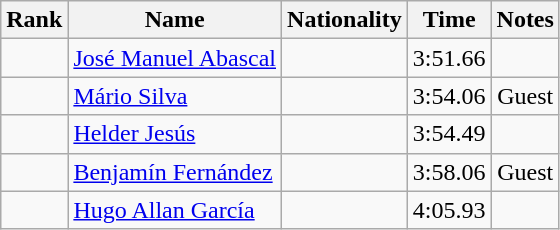<table class="wikitable sortable" style="text-align:center">
<tr>
<th>Rank</th>
<th>Name</th>
<th>Nationality</th>
<th>Time</th>
<th>Notes</th>
</tr>
<tr>
<td align=center></td>
<td align=left><a href='#'>José Manuel Abascal</a></td>
<td align=left></td>
<td>3:51.66</td>
<td></td>
</tr>
<tr>
<td align=center></td>
<td align=left><a href='#'>Mário Silva</a></td>
<td align=left></td>
<td>3:54.06</td>
<td>Guest</td>
</tr>
<tr>
<td align=center></td>
<td align=left><a href='#'>Helder Jesús</a></td>
<td align=left></td>
<td>3:54.49</td>
<td></td>
</tr>
<tr>
<td align=center></td>
<td align=left><a href='#'>Benjamín Fernández</a></td>
<td align=left></td>
<td>3:58.06</td>
<td>Guest</td>
</tr>
<tr>
<td align=center></td>
<td align=left><a href='#'>Hugo Allan García</a></td>
<td align=left></td>
<td>4:05.93</td>
<td></td>
</tr>
</table>
